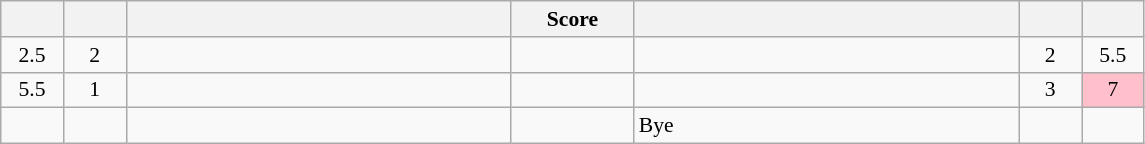<table class="wikitable" style="text-align: center; font-size:90%" |>
<tr>
<th width="35"></th>
<th width="35"></th>
<th width="250"></th>
<th width="75">Score</th>
<th width="250"></th>
<th width="35"></th>
<th width="35"></th>
</tr>
<tr>
<td>2.5</td>
<td>2</td>
<td style="text-align:left;"></td>
<td></td>
<td style="text-align:left;"></td>
<td>2</td>
<td>5.5</td>
</tr>
<tr>
<td>5.5</td>
<td>1</td>
<td style="text-align:left;"><strong></strong></td>
<td></td>
<td style="text-align:left;"></td>
<td>3</td>
<td bgcolor=pink>7</td>
</tr>
<tr>
<td></td>
<td></td>
<td style="text-align:left;"></td>
<td></td>
<td style="text-align:left;">Bye</td>
<td></td>
<td></td>
</tr>
</table>
